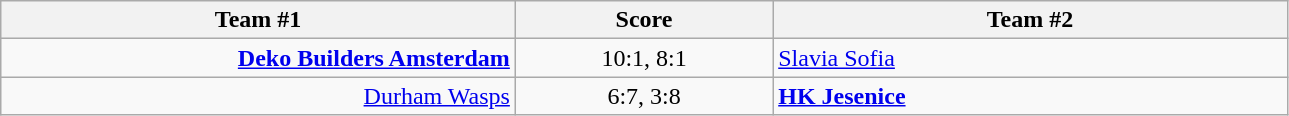<table class="wikitable" style="text-align: center;">
<tr>
<th width=22%>Team #1</th>
<th width=11%>Score</th>
<th width=22%>Team #2</th>
</tr>
<tr>
<td style="text-align: right;"><strong><a href='#'>Deko Builders Amsterdam</a></strong> </td>
<td>10:1, 8:1</td>
<td style="text-align: left;"> <a href='#'>Slavia Sofia</a></td>
</tr>
<tr>
<td style="text-align: right;"><a href='#'>Durham Wasps</a> </td>
<td>6:7, 3:8</td>
<td style="text-align: left;"> <strong><a href='#'>HK Jesenice</a></strong></td>
</tr>
</table>
